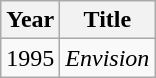<table class="wikitable">
<tr>
<th><strong>Year</strong></th>
<th><strong>Title</strong></th>
</tr>
<tr>
<td>1995</td>
<td><em>Envision</em></td>
</tr>
</table>
